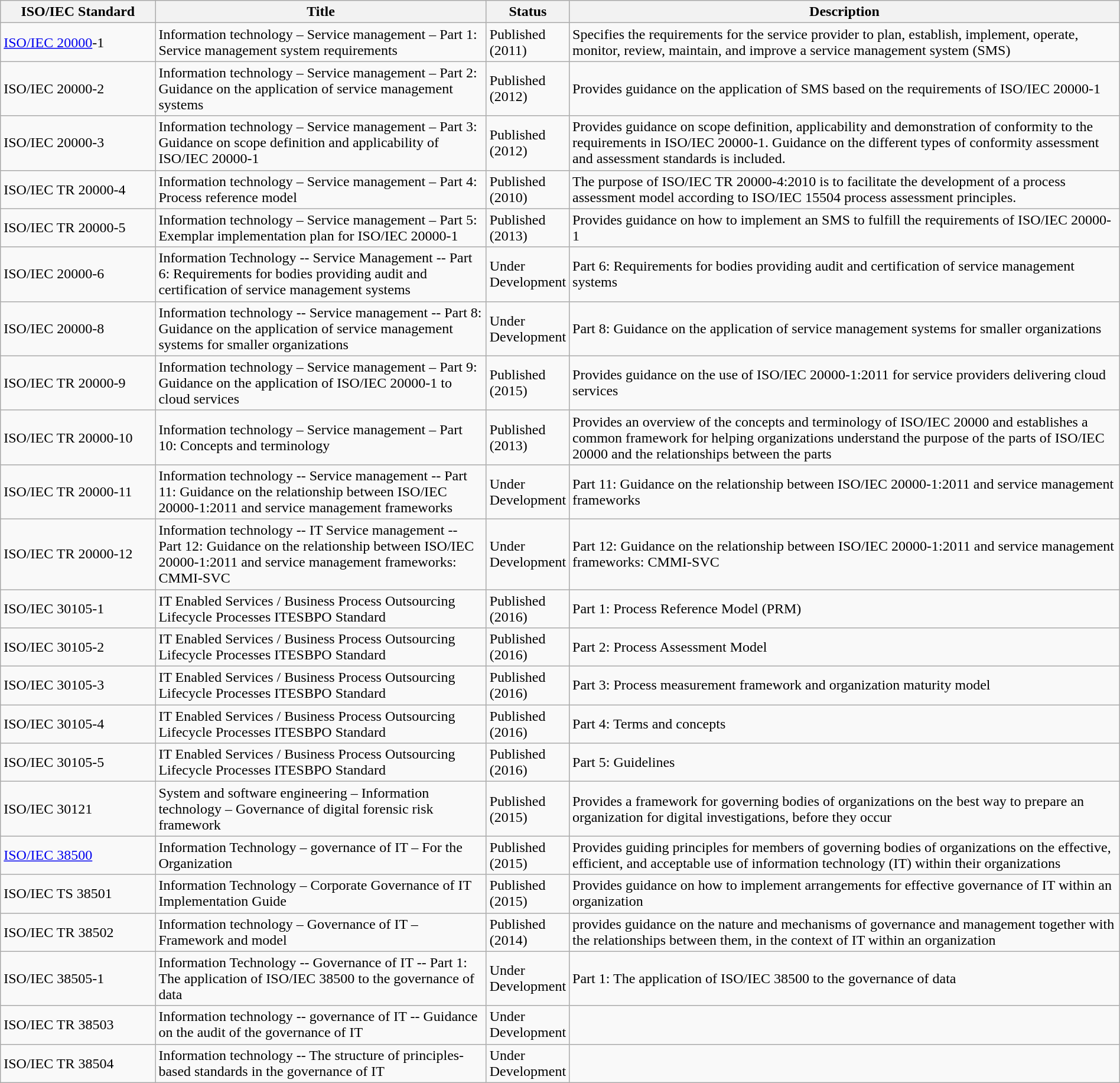<table class="wikitable sortable" width="100%">
<tr>
<th data-sort-type="number" width="14%">ISO/IEC Standard</th>
<th width="30%">Title</th>
<th width="6%">Status</th>
<th width="50%">Description</th>
</tr>
<tr>
<td data-sort-value="20000-01"><a href='#'>ISO/IEC 20000</a>-1</td>
<td>Information technology – Service management – Part 1: Service management system requirements</td>
<td>Published (2011)</td>
<td>Specifies the requirements for the service provider to plan, establish, implement, operate, monitor, review, maintain, and improve a service management system (SMS)</td>
</tr>
<tr>
<td data-sort-value="20000-02">ISO/IEC 20000-2</td>
<td>Information technology – Service management – Part 2: Guidance on the application of service management systems</td>
<td>Published (2012)</td>
<td>Provides guidance on the application of SMS based on the requirements of ISO/IEC 20000-1</td>
</tr>
<tr>
<td data-sort-value="20000-03">ISO/IEC 20000-3</td>
<td>Information technology – Service management – Part 3: Guidance on scope definition and applicability of ISO/IEC 20000-1</td>
<td>Published (2012)</td>
<td>Provides guidance on scope definition, applicability and demonstration of conformity to the requirements in ISO/IEC 20000-1. Guidance on the different types of conformity assessment and assessment standards is included. </td>
</tr>
<tr>
<td data-sort-value="20000-04">ISO/IEC TR 20000-4</td>
<td>Information technology – Service management – Part 4: Process reference model</td>
<td>Published (2010)</td>
<td>The purpose of ISO/IEC TR 20000-4:2010 is to facilitate the development of a process assessment model according to ISO/IEC 15504 process assessment principles. </td>
</tr>
<tr>
<td data-sort-value="20000-05">ISO/IEC TR 20000-5</td>
<td>Information technology – Service management – Part 5: Exemplar implementation plan for ISO/IEC 20000-1</td>
<td>Published (2013)</td>
<td>Provides guidance on how to implement an SMS to fulfill the requirements of ISO/IEC 20000-1</td>
</tr>
<tr>
<td data-sort-value="20000-06">ISO/IEC 20000-6 </td>
<td>Information Technology -- Service Management -- Part 6: Requirements for bodies providing audit and certification of service management systems</td>
<td>Under Development</td>
<td>Part 6: Requirements for bodies providing audit and certification of service management systems</td>
</tr>
<tr>
<td data-sort-value="20000-08">ISO/IEC 20000-8 </td>
<td>Information technology -- Service management -- Part 8: Guidance on the application of service management systems for smaller organizations</td>
<td>Under Development</td>
<td>Part 8: Guidance on the application of service management systems for smaller organizations</td>
</tr>
<tr>
<td data-sort-value="20000-09">ISO/IEC TR 20000-9</td>
<td>Information technology – Service management – Part 9: Guidance on the application of ISO/IEC 20000-1 to cloud services</td>
<td>Published (2015)</td>
<td>Provides guidance on the use of ISO/IEC 20000‑1:2011 for service providers delivering cloud services</td>
</tr>
<tr>
<td data-sort-value="20000-10">ISO/IEC TR 20000-10</td>
<td>Information technology – Service management – Part 10: Concepts and terminology</td>
<td>Published (2013)</td>
<td>Provides an overview of the concepts and terminology of ISO/IEC 20000 and establishes a common framework for helping organizations understand the purpose of the parts of ISO/IEC 20000 and the relationships between the parts</td>
</tr>
<tr>
<td data-sort-value="20000-11">ISO/IEC TR 20000-11 </td>
<td>Information technology -- Service management -- Part 11: Guidance on the relationship between ISO/IEC 20000-1:2011 and service management frameworks</td>
<td>Under Development</td>
<td>Part 11: Guidance on the relationship between ISO/IEC 20000-1:2011 and service management frameworks</td>
</tr>
<tr>
<td data-sort-value="20000-12">ISO/IEC TR 20000-12 </td>
<td>Information technology -- IT Service management -- Part 12: Guidance on the relationship between ISO/IEC 20000-1:2011 and service management frameworks: CMMI-SVC</td>
<td>Under Development</td>
<td>Part 12: Guidance on the relationship between ISO/IEC 20000-1:2011 and service management frameworks: CMMI-SVC</td>
</tr>
<tr>
<td data-sort-value="30105-01">ISO/IEC 30105-1</td>
<td>IT Enabled Services / Business Process Outsourcing Lifecycle Processes ITESBPO Standard</td>
<td>Published (2016)</td>
<td>Part 1: Process Reference Model (PRM)</td>
</tr>
<tr>
<td data-sort-value="30105-02">ISO/IEC 30105-2</td>
<td>IT Enabled Services / Business Process Outsourcing Lifecycle Processes ITESBPO Standard</td>
<td>Published (2016)</td>
<td>Part 2: Process Assessment Model</td>
</tr>
<tr>
<td data-sort-value="30105-03">ISO/IEC 30105-3</td>
<td>IT Enabled Services / Business Process Outsourcing Lifecycle Processes ITESBPO Standard</td>
<td>Published (2016)</td>
<td>Part 3: Process measurement framework and organization maturity model</td>
</tr>
<tr>
<td data-sort-value="30105-04">ISO/IEC 30105-4</td>
<td>IT Enabled Services / Business Process Outsourcing Lifecycle Processes ITESBPO Standard</td>
<td>Published (2016)</td>
<td>Part 4: Terms and concepts</td>
</tr>
<tr>
<td data-sort-value="30105-05">ISO/IEC 30105-5</td>
<td>IT Enabled Services / Business Process Outsourcing Lifecycle Processes ITESBPO Standard</td>
<td>Published (2016)</td>
<td>Part 5: Guidelines</td>
</tr>
<tr>
<td data-sort-value="30121">ISO/IEC 30121</td>
<td>System and software engineering – Information technology – Governance of digital forensic risk framework</td>
<td>Published (2015)</td>
<td>Provides a framework for governing bodies of organizations on the best way to prepare an organization for digital investigations, before they occur</td>
</tr>
<tr>
<td data-sort-value="38500"><a href='#'>ISO/IEC 38500</a></td>
<td>Information Technology – governance of IT – For the Organization</td>
<td>Published (2015)</td>
<td>Provides guiding principles for members of governing bodies of organizations on the effective, efficient, and acceptable use of information technology (IT) within their organizations</td>
</tr>
<tr>
<td data-sort-value="38501">ISO/IEC TS 38501</td>
<td>Information Technology – Corporate Governance of IT Implementation Guide</td>
<td>Published (2015)</td>
<td>Provides guidance on how to implement arrangements for effective governance of IT within an organization</td>
</tr>
<tr>
<td data-sort-value="38502">ISO/IEC TR 38502</td>
<td>Information technology – Governance of IT – Framework and model</td>
<td>Published (2014)</td>
<td>provides guidance on the nature and mechanisms of governance and management together with the relationships between them, in the context of IT within an organization</td>
</tr>
<tr>
<td data-sort-value="38505-1">ISO/IEC 38505-1</td>
<td>Information Technology -- Governance of IT -- Part 1: The application of ISO/IEC 38500 to the governance of data</td>
<td>Under Development</td>
<td>Part 1: The application of ISO/IEC 38500 to the governance of data</td>
</tr>
<tr>
<td data-sort-value="38503">ISO/IEC TR 38503 </td>
<td>Information technology -- governance of IT -- Guidance on the audit of the governance of IT</td>
<td>Under Development</td>
<td></td>
</tr>
<tr>
<td data-sort-value="38504">ISO/IEC TR 38504 </td>
<td>Information technology -- The structure of principles-based standards in the governance of IT</td>
<td>Under Development</td>
<td></td>
</tr>
</table>
